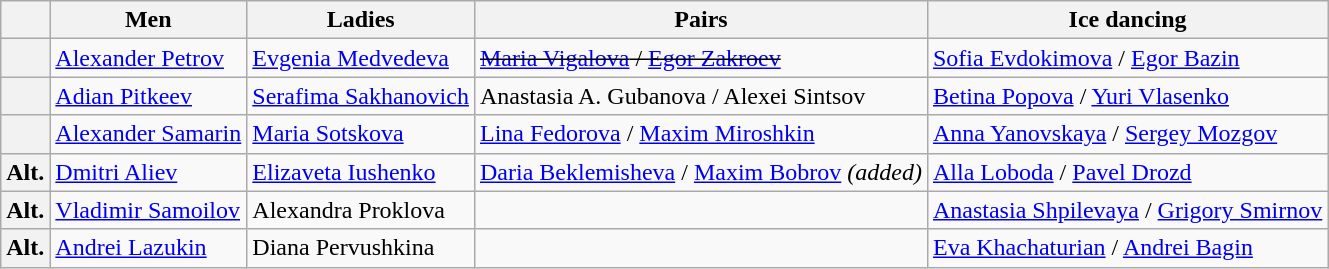<table class="wikitable">
<tr>
<th></th>
<th>Men</th>
<th>Ladies</th>
<th>Pairs</th>
<th>Ice dancing</th>
</tr>
<tr>
<th></th>
<td><a href='#'>Alexander Petrov</a></td>
<td><a href='#'>Evgenia Medvedeva</a></td>
<td><s> <a href='#'>Maria Vigalova</a> / <a href='#'>Egor Zakroev</a></s></td>
<td><a href='#'>Sofia Evdokimova</a> / <a href='#'>Egor Bazin</a></td>
</tr>
<tr>
<th></th>
<td><a href='#'>Adian Pitkeev</a></td>
<td><a href='#'>Serafima Sakhanovich</a></td>
<td>Anastasia A. Gubanova / Alexei Sintsov</td>
<td><a href='#'>Betina Popova</a> / <a href='#'>Yuri Vlasenko</a></td>
</tr>
<tr>
<th></th>
<td><a href='#'>Alexander Samarin</a></td>
<td><a href='#'>Maria Sotskova</a></td>
<td><a href='#'>Lina Fedorova</a> / <a href='#'>Maxim Miroshkin</a></td>
<td><a href='#'>Anna Yanovskaya</a> / <a href='#'>Sergey Mozgov</a></td>
</tr>
<tr>
<th>Alt.</th>
<td><a href='#'>Dmitri Aliev</a></td>
<td><a href='#'>Elizaveta Iushenko</a></td>
<td><a href='#'>Daria Beklemisheva</a> / <a href='#'>Maxim Bobrov</a> <em>(added)</em></td>
<td><a href='#'>Alla Loboda</a> / <a href='#'>Pavel Drozd</a></td>
</tr>
<tr>
<th>Alt.</th>
<td><a href='#'>Vladimir Samoilov</a></td>
<td>Alexandra Proklova</td>
<td></td>
<td><a href='#'>Anastasia Shpilevaya</a> / <a href='#'>Grigory Smirnov</a></td>
</tr>
<tr>
<th>Alt.</th>
<td><a href='#'>Andrei Lazukin</a></td>
<td>Diana Pervushkina</td>
<td></td>
<td><a href='#'>Eva Khachaturian</a> / <a href='#'>Andrei Bagin</a></td>
</tr>
</table>
